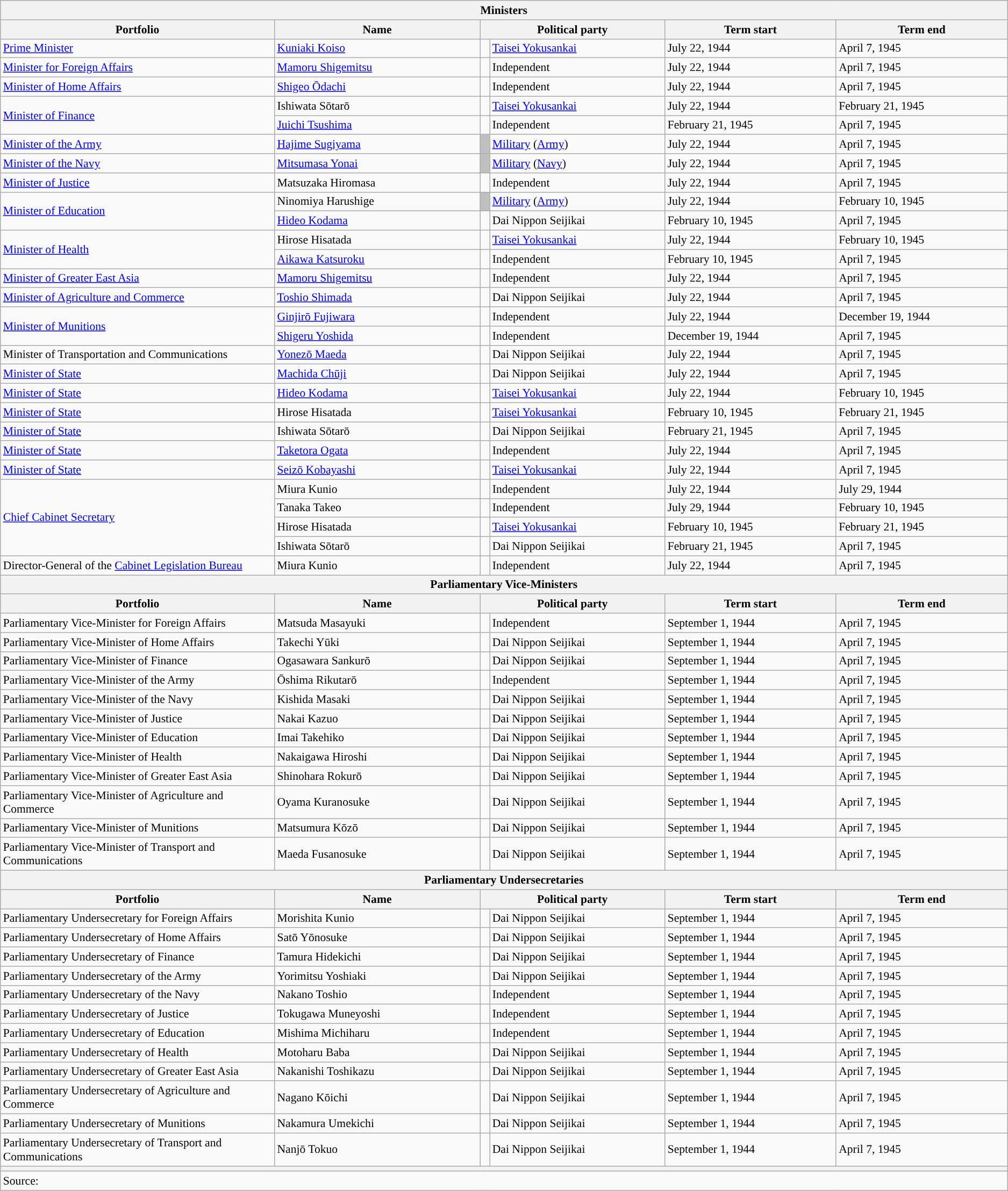<table class="wikitable unsortable" style="font-size: 90%;">
<tr>
<th colspan="6">Ministers</th>
</tr>
<tr>
<th scope="col" width="20%">Portfolio</th>
<th scope="col" width="15%">Name</th>
<th colspan="2" scope="col" width="13.5%">Political party</th>
<th scope="col" width="12.5%">Term start</th>
<th scope="col" width="12.5%">Term end</th>
</tr>
<tr>
<td style="text-align: left;"><a href='#'>Prime Minister</a></td>
<td><a href='#'>Kuniaki Koiso</a></td>
<td style="color:inherit;background:"></td>
<td><a href='#'>Taisei Yokusankai</a></td>
<td>July 22, 1944</td>
<td>April 7, 1945</td>
</tr>
<tr>
<td><a href='#'>Minister for Foreign Affairs</a></td>
<td><a href='#'>Mamoru Shigemitsu</a></td>
<td style="color:inherit;background:"></td>
<td>Independent</td>
<td>July 22, 1944</td>
<td>April 7, 1945</td>
</tr>
<tr>
<td><a href='#'>Minister of Home Affairs</a></td>
<td><a href='#'>Shigeo Ōdachi</a></td>
<td style="color:inherit;background:"></td>
<td>Independent</td>
<td>July 22, 1944</td>
<td>April 7, 1945</td>
</tr>
<tr>
<td rowspan="2"><a href='#'>Minister of Finance</a></td>
<td>Ishiwata Sōtarō</td>
<td style="color:inherit;background:"></td>
<td><a href='#'>Taisei Yokusankai</a></td>
<td>July 22, 1944</td>
<td>February 21, 1945</td>
</tr>
<tr>
<td><a href='#'>Juichi Tsushima</a></td>
<td style="color:inherit;background:"></td>
<td>Independent</td>
<td>February 21, 1945</td>
<td>April 7, 1945</td>
</tr>
<tr>
<td><a href='#'>Minister of the Army</a></td>
<td><a href='#'>Hajime Sugiyama</a></td>
<td style="color:inherit;background:#bfbfbf"></td>
<td><a href='#'>Military</a> (<a href='#'>Army</a>)</td>
<td>July 22, 1944</td>
<td>April 7, 1945</td>
</tr>
<tr>
<td><a href='#'>Minister of the Navy</a></td>
<td><a href='#'>Mitsumasa Yonai</a></td>
<td style="color:inherit;background:#bfbfbf"></td>
<td><a href='#'>Military</a> (<a href='#'>Navy</a>)</td>
<td>July 22, 1944</td>
<td>April 7, 1945</td>
</tr>
<tr>
<td><a href='#'>Minister of Justice</a></td>
<td>Matsuzaka Hiromasa</td>
<td style="color:inherit;background:"></td>
<td>Independent</td>
<td>July 22, 1944</td>
<td>April 7, 1945</td>
</tr>
<tr>
<td rowspan="2"><a href='#'>Minister of Education</a></td>
<td>Ninomiya Harushige</td>
<td style="color:inherit;background:#bfbfbf"></td>
<td><a href='#'>Military</a> (<a href='#'>Army</a>)</td>
<td>July 22, 1944</td>
<td>February 10, 1945</td>
</tr>
<tr>
<td><a href='#'>Hideo Kodama</a></td>
<td style="color:inherit;background:"></td>
<td>Dai Nippon Seijikai</td>
<td>February 10, 1945</td>
<td>April 7, 1945</td>
</tr>
<tr>
<td rowspan="2"><a href='#'>Minister of Health</a></td>
<td>Hirose Hisatada</td>
<td style="color:inherit;background:"></td>
<td><a href='#'>Taisei Yokusankai</a></td>
<td>July 22, 1944</td>
<td>February 10, 1945</td>
</tr>
<tr>
<td><a href='#'>Aikawa Katsuroku</a></td>
<td style="color:inherit;background:"></td>
<td>Independent</td>
<td>February 10, 1945</td>
<td>April 7, 1945</td>
</tr>
<tr>
<td><a href='#'>Minister of Greater East Asia</a></td>
<td><a href='#'>Mamoru Shigemitsu</a></td>
<td style="color:inherit;background:"></td>
<td>Independent</td>
<td>July 22, 1944</td>
<td>April 7, 1945</td>
</tr>
<tr>
<td><a href='#'>Minister of Agriculture and Commerce</a></td>
<td><a href='#'>Toshio Shimada</a></td>
<td style="color:inherit;background:"></td>
<td>Dai Nippon Seijikai</td>
<td>July 22, 1944</td>
<td>April 7, 1945</td>
</tr>
<tr>
<td rowspan="2"><a href='#'>Minister of Munitions</a></td>
<td><a href='#'>Ginjirō Fujiwara</a></td>
<td style="color:inherit;background:"></td>
<td>Independent</td>
<td>July 22, 1944</td>
<td>December 19, 1944</td>
</tr>
<tr>
<td><a href='#'>Shigeru Yoshida</a></td>
<td style="color:inherit;background:"></td>
<td>Independent</td>
<td>December 19, 1944</td>
<td>April 7, 1945</td>
</tr>
<tr>
<td>Minister of Transportation and Communications</td>
<td><a href='#'>Yonezō Maeda</a></td>
<td style="color:inherit;background:"></td>
<td>Dai Nippon Seijikai</td>
<td>July 22, 1944</td>
<td>April 7, 1945</td>
</tr>
<tr>
<td><a href='#'>Minister of State</a></td>
<td><a href='#'>Machida Chūji</a></td>
<td style="color:inherit;background:"></td>
<td>Dai Nippon Seijikai</td>
<td>July 22, 1944</td>
<td>April 7, 1945</td>
</tr>
<tr>
<td><a href='#'>Minister of State</a></td>
<td><a href='#'>Hideo Kodama</a></td>
<td style="color:inherit;background:"></td>
<td><a href='#'>Taisei Yokusankai</a></td>
<td>July 22, 1944</td>
<td>February 10, 1945</td>
</tr>
<tr>
<td><a href='#'>Minister of State</a></td>
<td>Hirose Hisatada</td>
<td style="color:inherit;background:"></td>
<td><a href='#'>Taisei Yokusankai</a></td>
<td>February 10, 1945</td>
<td>February 21, 1945</td>
</tr>
<tr>
<td><a href='#'>Minister of State</a></td>
<td>Ishiwata Sōtarō</td>
<td style="color:inherit;background:"></td>
<td>Dai Nippon Seijikai</td>
<td>February 21, 1945</td>
<td>April 7, 1945</td>
</tr>
<tr>
<td><a href='#'>Minister of State</a></td>
<td><a href='#'>Taketora Ogata</a></td>
<td style="color:inherit;background:"></td>
<td>Independent</td>
<td>July 22, 1944</td>
<td>April 7, 1945</td>
</tr>
<tr>
<td><a href='#'>Minister of State</a></td>
<td><a href='#'>Seizō Kobayashi</a></td>
<td style="color:inherit;background:"></td>
<td><a href='#'>Taisei Yokusankai</a></td>
<td>July 22, 1944</td>
<td>April 7, 1945</td>
</tr>
<tr>
<td rowspan="4"><a href='#'>Chief Cabinet Secretary</a></td>
<td>Miura Kunio</td>
<td style="color:inherit;background:"></td>
<td>Independent</td>
<td>July 22, 1944</td>
<td>July 29, 1944</td>
</tr>
<tr>
<td>Tanaka Takeo</td>
<td style="color:inherit;background:"></td>
<td>Independent</td>
<td>July 29, 1944</td>
<td>February 10, 1945</td>
</tr>
<tr>
<td>Hirose Hisatada</td>
<td style="color:inherit;background:"></td>
<td><a href='#'>Taisei Yokusankai</a></td>
<td>February 10, 1945</td>
<td>February 21, 1945</td>
</tr>
<tr>
<td>Ishiwata Sōtarō</td>
<td style="color:inherit;background:"></td>
<td>Dai Nippon Seijikai</td>
<td>February 21, 1945</td>
<td>April 7, 1945</td>
</tr>
<tr>
<td>Director-General of the <a href='#'>Cabinet Legislation Bureau</a></td>
<td>Miura Kunio</td>
<td style="color:inherit;background:"></td>
<td>Independent</td>
<td>July 22, 1944</td>
<td>April 7, 1945</td>
</tr>
<tr>
<th colspan="6">Parliamentary Vice-Ministers</th>
</tr>
<tr>
<th>Portfolio</th>
<th>Name</th>
<th colspan="2">Political party</th>
<th>Term start</th>
<th>Term end</th>
</tr>
<tr>
<td>Parliamentary Vice-Minister for Foreign Affairs</td>
<td>Matsuda Masayuki</td>
<td style="color:inherit;background:"></td>
<td>Independent</td>
<td>September 1, 1944</td>
<td>April 7, 1945</td>
</tr>
<tr>
<td>Parliamentary Vice-Minister of Home Affairs</td>
<td>Takechi Yūki</td>
<td style="color:inherit;background:"></td>
<td>Dai Nippon Seijikai</td>
<td>September 1, 1944</td>
<td>April 7, 1945</td>
</tr>
<tr>
<td>Parliamentary Vice-Minister of Finance</td>
<td>Ogasawara Sankurō</td>
<td style="color:inherit;background:"></td>
<td>Dai Nippon Seijikai</td>
<td>September 1, 1944</td>
<td>April 7, 1945</td>
</tr>
<tr>
<td>Parliamentary Vice-Minister of the Army</td>
<td>Ōshima Rikutarō</td>
<td style="color:inherit;background:"></td>
<td>Independent</td>
<td>September 1, 1944</td>
<td>April 7, 1945</td>
</tr>
<tr>
<td>Parliamentary Vice-Minister of the Navy</td>
<td>Kishida Masaki</td>
<td style="color:inherit;background:"></td>
<td>Dai Nippon Seijikai</td>
<td>September 1, 1944</td>
<td>April 7, 1945</td>
</tr>
<tr>
<td>Parliamentary Vice-Minister of Justice</td>
<td>Nakai Kazuo</td>
<td style="color:inherit;background:"></td>
<td>Dai Nippon Seijikai</td>
<td>September 1, 1944</td>
<td>April 7, 1945</td>
</tr>
<tr>
<td>Parliamentary Vice-Minister of Education</td>
<td>Imai Takehiko</td>
<td style="color:inherit;background:"></td>
<td>Dai Nippon Seijikai</td>
<td>September 1, 1944</td>
<td>April 7, 1945</td>
</tr>
<tr>
<td>Parliamentary Vice-Minister of Health</td>
<td>Nakaigawa Hiroshi</td>
<td style="color:inherit;background:"></td>
<td>Dai Nippon Seijikai</td>
<td>September 1, 1944</td>
<td>April 7, 1945</td>
</tr>
<tr>
<td>Parliamentary Vice-Minister of Greater East Asia</td>
<td>Shinohara Rokurō</td>
<td style="color:inherit;background:"></td>
<td>Dai Nippon Seijikai</td>
<td>September 1, 1944</td>
<td>April 7, 1945</td>
</tr>
<tr>
<td>Parliamentary Vice-Minister of Agriculture and Commerce</td>
<td>Oyama Kuranosuke</td>
<td style="color:inherit;background:"></td>
<td>Dai Nippon Seijikai</td>
<td>September 1, 1944</td>
<td>April 7, 1945</td>
</tr>
<tr>
<td>Parliamentary Vice-Minister of Munitions</td>
<td>Matsumura Kōzō</td>
<td style="color:inherit;background:"></td>
<td>Dai Nippon Seijikai</td>
<td>September 1, 1944</td>
<td>April 7, 1945</td>
</tr>
<tr>
<td>Parliamentary Vice-Minister of Transport and Communications</td>
<td>Maeda Fusanosuke</td>
<td style="color:inherit;background:"></td>
<td>Dai Nippon Seijikai</td>
<td>September 1, 1944</td>
<td>April 7, 1945</td>
</tr>
<tr>
<th colspan="6">Parliamentary Undersecretaries</th>
</tr>
<tr>
<th>Portfolio</th>
<th>Name</th>
<th colspan="2">Political party</th>
<th>Term start</th>
<th>Term end</th>
</tr>
<tr>
<td>Parliamentary Undersecretary for Foreign Affairs</td>
<td>Morishita Kunio</td>
<td style="color:inherit;background:"></td>
<td>Dai Nippon Seijikai</td>
<td>September 1, 1944</td>
<td>April 7, 1945</td>
</tr>
<tr>
<td>Parliamentary Undersecretary of Home Affairs</td>
<td>Satō Yōnosuke</td>
<td style="color:inherit;background:"></td>
<td>Dai Nippon Seijikai</td>
<td>September 1, 1944</td>
<td>April 7, 1945</td>
</tr>
<tr>
<td>Parliamentary Undersecretary of Finance</td>
<td>Tamura Hidekichi</td>
<td style="color:inherit;background:"></td>
<td>Dai Nippon Seijikai</td>
<td>September 1, 1944</td>
<td>April 7, 1945</td>
</tr>
<tr>
<td>Parliamentary Undersecretary of the Army</td>
<td>Yorimitsu Yoshiaki</td>
<td style="color:inherit;background:"></td>
<td>Dai Nippon Seijikai</td>
<td>September 1, 1944</td>
<td>April 7, 1945</td>
</tr>
<tr>
<td>Parliamentary Undersecretary of the Navy</td>
<td>Nakano Toshio</td>
<td style="color:inherit;background:"></td>
<td>Independent</td>
<td>September 1, 1944</td>
<td>April 7, 1945</td>
</tr>
<tr>
<td>Parliamentary Undersecretary of Justice</td>
<td>Tokugawa Muneyoshi</td>
<td style="color:inherit;background:"></td>
<td>Independent</td>
<td>September 1, 1944</td>
<td>April 7, 1945</td>
</tr>
<tr>
<td>Parliamentary Undersecretary of Education</td>
<td>Mishima Michiharu</td>
<td style="color:inherit;background:"></td>
<td>Independent</td>
<td>September 1, 1944</td>
<td>April 7, 1945</td>
</tr>
<tr>
<td>Parliamentary Undersecretary of Health</td>
<td>Motoharu Baba</td>
<td style="color:inherit;background:"></td>
<td>Dai Nippon Seijikai</td>
<td>September 1, 1944</td>
<td>April 7, 1945</td>
</tr>
<tr>
<td>Parliamentary Undersecretary of Greater East Asia</td>
<td>Nakanishi Toshikazu</td>
<td style="color:inherit;background:"></td>
<td>Dai Nippon Seijikai</td>
<td>September 1, 1944</td>
<td>April 7, 1945</td>
</tr>
<tr>
<td>Parliamentary Undersecretary of Agriculture and Commerce</td>
<td>Nagano Kōichi</td>
<td style="color:inherit;background:"></td>
<td>Dai Nippon Seijikai</td>
<td>September 1, 1944</td>
<td>April 7, 1945</td>
</tr>
<tr>
<td>Parliamentary Undersecretary of Munitions</td>
<td>Nakamura Umekichi</td>
<td style="color:inherit;background:"></td>
<td>Dai Nippon Seijikai</td>
<td>September 1, 1944</td>
<td>April 7, 1945</td>
</tr>
<tr>
<td>Parliamentary Undersecretary of Transport and Communications</td>
<td>Nanjō Tokuo</td>
<td style="color:inherit;background:"></td>
<td>Dai Nippon Seijikai</td>
<td>September 1, 1944</td>
<td>April 7, 1945</td>
</tr>
<tr>
<th colspan="6"></th>
</tr>
<tr>
<td colspan="6">Source:</td>
</tr>
</table>
